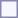<table style="border:1px solid #8888aa; background-color:#f7f8ff; padding:5px; font-size:95%; margin: 0px 12px 12px 0px;">
</table>
